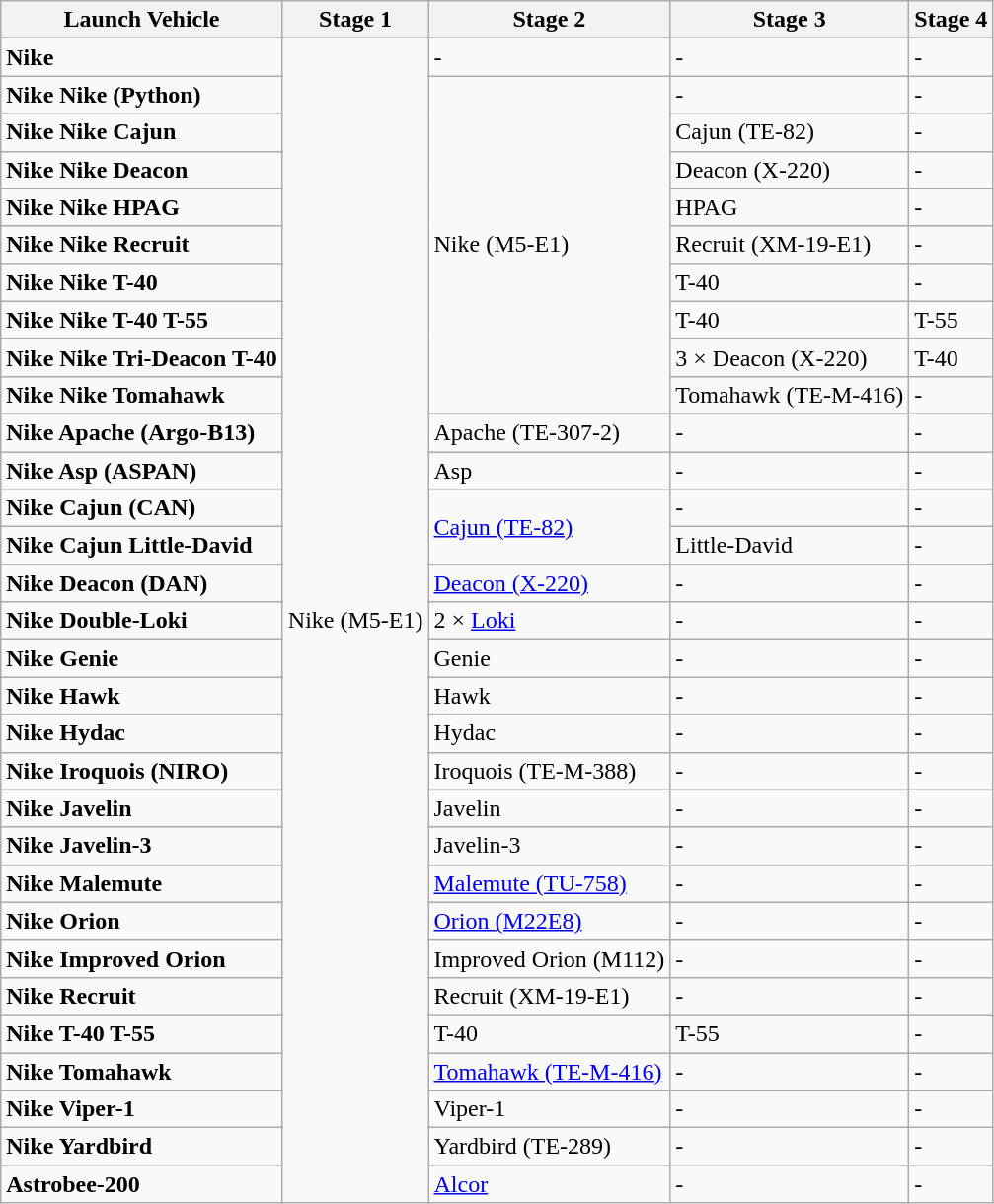<table class="wikitable sortable">
<tr>
<th>Launch Vehicle</th>
<th>Stage 1</th>
<th>Stage 2</th>
<th>Stage 3</th>
<th>Stage 4</th>
</tr>
<tr>
<td><strong>Nike</strong></td>
<td rowspan="31">Nike (M5-E1)</td>
<td>-</td>
<td>-</td>
<td>-</td>
</tr>
<tr>
<td><strong>Nike Nike (Python)</strong></td>
<td rowspan="9">Nike (M5-E1)</td>
<td>-</td>
<td>-</td>
</tr>
<tr>
<td><strong>Nike Nike Cajun</strong></td>
<td>Cajun (TE-82)</td>
<td>-</td>
</tr>
<tr>
<td><strong>Nike Nike Deacon</strong></td>
<td>Deacon (X-220)</td>
<td>-</td>
</tr>
<tr>
<td><strong>Nike Nike HPAG</strong></td>
<td>HPAG</td>
<td>-</td>
</tr>
<tr>
<td><strong>Nike Nike Recruit</strong></td>
<td>Recruit (XM-19-E1)</td>
<td>-</td>
</tr>
<tr>
<td><strong>Nike Nike T-40</strong></td>
<td>T-40</td>
<td>-</td>
</tr>
<tr>
<td><strong>Nike Nike T-40 T-55</strong></td>
<td>T-40</td>
<td>T-55</td>
</tr>
<tr>
<td><strong>Nike Nike Tri-Deacon T-40</strong></td>
<td>3 × Deacon (X-220)</td>
<td>T-40</td>
</tr>
<tr>
<td><strong>Nike Nike Tomahawk</strong></td>
<td>Tomahawk (TE-M-416)</td>
<td>-</td>
</tr>
<tr>
<td><strong>Nike Apache (Argo-B13)</strong></td>
<td>Apache (TE-307-2)</td>
<td>-</td>
<td>-</td>
</tr>
<tr>
<td><strong>Nike Asp (ASPAN)</strong></td>
<td>Asp</td>
<td>-</td>
<td>-</td>
</tr>
<tr>
<td><strong>Nike Cajun (CAN)</strong></td>
<td rowspan="2"><a href='#'>Cajun (TE-82)</a></td>
<td>-</td>
<td>-</td>
</tr>
<tr>
<td><strong>Nike Cajun Little-David</strong></td>
<td>Little-David</td>
<td>-</td>
</tr>
<tr>
<td><strong>Nike Deacon (DAN)</strong></td>
<td><a href='#'>Deacon (X-220)</a></td>
<td>-</td>
<td>-</td>
</tr>
<tr>
<td><strong>Nike Double-Loki</strong></td>
<td>2 × <a href='#'>Loki</a></td>
<td>-</td>
<td>-</td>
</tr>
<tr>
<td><strong>Nike Genie</strong></td>
<td>Genie</td>
<td>-</td>
<td>-</td>
</tr>
<tr>
<td><strong>Nike Hawk</strong></td>
<td>Hawk</td>
<td>-</td>
<td>-</td>
</tr>
<tr>
<td><strong>Nike Hydac</strong></td>
<td>Hydac</td>
<td>-</td>
<td>-</td>
</tr>
<tr>
<td><strong>Nike Iroquois (NIRO)</strong></td>
<td>Iroquois (TE-M-388)</td>
<td>-</td>
<td>-</td>
</tr>
<tr>
<td><strong>Nike Javelin</strong></td>
<td>Javelin</td>
<td>-</td>
<td>-</td>
</tr>
<tr>
<td><strong>Nike Javelin-3</strong></td>
<td>Javelin-3</td>
<td>-</td>
<td>-</td>
</tr>
<tr>
<td><strong>Nike Malemute</strong></td>
<td><a href='#'>Malemute (TU-758)</a></td>
<td>-</td>
<td>-</td>
</tr>
<tr>
<td><strong>Nike Orion</strong></td>
<td><a href='#'>Orion (M22E8)</a></td>
<td>-</td>
<td>-</td>
</tr>
<tr>
<td><strong>Nike Improved Orion</strong></td>
<td>Improved Orion (M112)</td>
<td>-</td>
<td>-</td>
</tr>
<tr>
<td><strong>Nike Recruit</strong></td>
<td>Recruit (XM-19-E1)</td>
<td>-</td>
<td>-</td>
</tr>
<tr>
<td><strong>Nike T-40 T-55</strong></td>
<td>T-40</td>
<td>T-55</td>
<td>-</td>
</tr>
<tr>
<td><strong>Nike Tomahawk</strong></td>
<td><a href='#'>Tomahawk (TE-M-416)</a></td>
<td>-</td>
<td>-</td>
</tr>
<tr>
<td><strong>Nike Viper-1</strong></td>
<td>Viper-1</td>
<td>-</td>
<td>-</td>
</tr>
<tr>
<td><strong>Nike Yardbird</strong></td>
<td>Yardbird (TE-289)</td>
<td>-</td>
<td>-</td>
</tr>
<tr>
<td><strong>Astrobee-200</strong></td>
<td><a href='#'>Alcor</a></td>
<td>-</td>
<td>-</td>
</tr>
</table>
